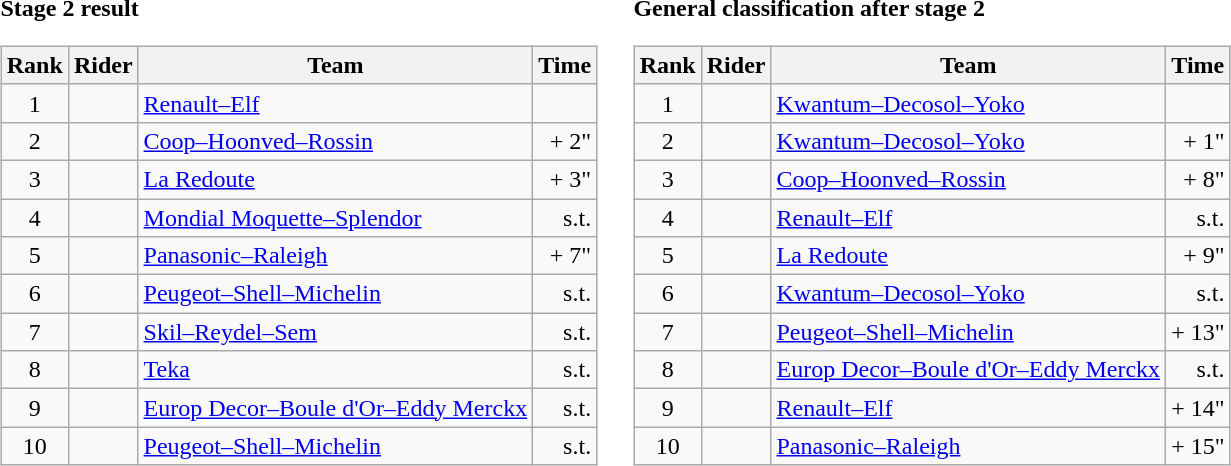<table>
<tr>
<td><strong>Stage 2 result</strong><br><table class="wikitable">
<tr>
<th scope="col">Rank</th>
<th scope="col">Rider</th>
<th scope="col">Team</th>
<th scope="col">Time</th>
</tr>
<tr>
<td style="text-align:center;">1</td>
<td></td>
<td><a href='#'>Renault–Elf</a></td>
<td style="text-align:right;"></td>
</tr>
<tr>
<td style="text-align:center;">2</td>
<td></td>
<td><a href='#'>Coop–Hoonved–Rossin</a></td>
<td style="text-align:right;">+ 2"</td>
</tr>
<tr>
<td style="text-align:center;">3</td>
<td></td>
<td><a href='#'>La Redoute</a></td>
<td style="text-align:right;">+ 3"</td>
</tr>
<tr>
<td style="text-align:center;">4</td>
<td></td>
<td><a href='#'>Mondial Moquette–Splendor</a></td>
<td style="text-align:right;">s.t.</td>
</tr>
<tr>
<td style="text-align:center;">5</td>
<td></td>
<td><a href='#'>Panasonic–Raleigh</a></td>
<td style="text-align:right;">+ 7"</td>
</tr>
<tr>
<td style="text-align:center;">6</td>
<td></td>
<td><a href='#'>Peugeot–Shell–Michelin</a></td>
<td style="text-align:right;">s.t.</td>
</tr>
<tr>
<td style="text-align:center;">7</td>
<td></td>
<td><a href='#'>Skil–Reydel–Sem</a></td>
<td style="text-align:right;">s.t.</td>
</tr>
<tr>
<td style="text-align:center;">8</td>
<td></td>
<td><a href='#'>Teka</a></td>
<td style="text-align:right;">s.t.</td>
</tr>
<tr>
<td style="text-align:center;">9</td>
<td></td>
<td><a href='#'>Europ Decor–Boule d'Or–Eddy Merckx</a></td>
<td style="text-align:right;">s.t.</td>
</tr>
<tr>
<td style="text-align:center;">10</td>
<td></td>
<td><a href='#'>Peugeot–Shell–Michelin</a></td>
<td style="text-align:right;">s.t.</td>
</tr>
</table>
</td>
<td></td>
<td><strong>General classification after stage 2</strong><br><table class="wikitable">
<tr>
<th scope="col">Rank</th>
<th scope="col">Rider</th>
<th scope="col">Team</th>
<th scope="col">Time</th>
</tr>
<tr>
<td style="text-align:center;">1</td>
<td> </td>
<td><a href='#'>Kwantum–Decosol–Yoko</a></td>
<td style="text-align:right;"></td>
</tr>
<tr>
<td style="text-align:center;">2</td>
<td></td>
<td><a href='#'>Kwantum–Decosol–Yoko</a></td>
<td style="text-align:right;">+ 1"</td>
</tr>
<tr>
<td style="text-align:center;">3</td>
<td></td>
<td><a href='#'>Coop–Hoonved–Rossin</a></td>
<td style="text-align:right;">+ 8"</td>
</tr>
<tr>
<td style="text-align:center;">4</td>
<td></td>
<td><a href='#'>Renault–Elf</a></td>
<td style="text-align:right;">s.t.</td>
</tr>
<tr>
<td style="text-align:center;">5</td>
<td></td>
<td><a href='#'>La Redoute</a></td>
<td style="text-align:right;">+ 9"</td>
</tr>
<tr>
<td style="text-align:center;">6</td>
<td></td>
<td><a href='#'>Kwantum–Decosol–Yoko</a></td>
<td style="text-align:right;">s.t.</td>
</tr>
<tr>
<td style="text-align:center;">7</td>
<td></td>
<td><a href='#'>Peugeot–Shell–Michelin</a></td>
<td style="text-align:right;">+ 13"</td>
</tr>
<tr>
<td style="text-align:center;">8</td>
<td></td>
<td><a href='#'>Europ Decor–Boule d'Or–Eddy Merckx</a></td>
<td style="text-align:right;">s.t.</td>
</tr>
<tr>
<td style="text-align:center;">9</td>
<td></td>
<td><a href='#'>Renault–Elf</a></td>
<td style="text-align:right;">+ 14"</td>
</tr>
<tr>
<td style="text-align:center;">10</td>
<td></td>
<td><a href='#'>Panasonic–Raleigh</a></td>
<td style="text-align:right;">+ 15"</td>
</tr>
</table>
</td>
</tr>
</table>
